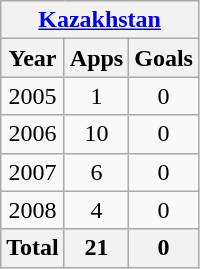<table class="wikitable" style="text-align:center">
<tr>
<th colspan=3><a href='#'>Kazakhstan</a></th>
</tr>
<tr>
<th>Year</th>
<th>Apps</th>
<th>Goals</th>
</tr>
<tr>
<td>2005</td>
<td>1</td>
<td>0</td>
</tr>
<tr>
<td>2006</td>
<td>10</td>
<td>0</td>
</tr>
<tr>
<td>2007</td>
<td>6</td>
<td>0</td>
</tr>
<tr>
<td>2008</td>
<td>4</td>
<td>0</td>
</tr>
<tr>
<th>Total</th>
<th>21</th>
<th>0</th>
</tr>
</table>
